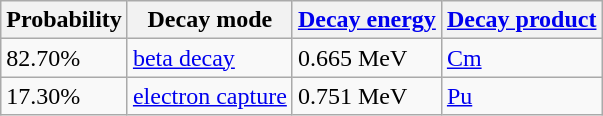<table class="wikitable">
<tr>
<th>Probability</th>
<th>Decay mode</th>
<th><a href='#'>Decay energy</a></th>
<th><a href='#'>Decay product</a></th>
</tr>
<tr>
<td>82.70%</td>
<td><a href='#'>beta decay</a></td>
<td>0.665 MeV</td>
<td><a href='#'>Cm</a></td>
</tr>
<tr>
<td>17.30%</td>
<td><a href='#'>electron capture</a></td>
<td>0.751 MeV</td>
<td><a href='#'>Pu</a></td>
</tr>
</table>
